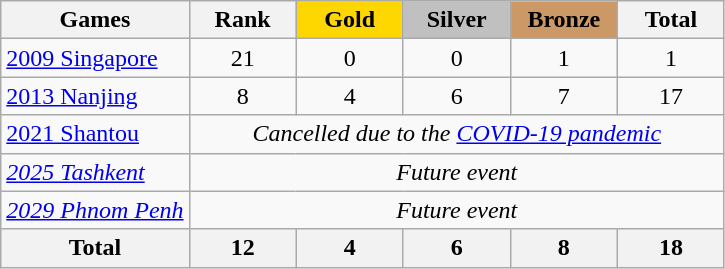<table class="wikitable sortable" style="margin-top:0em; text-align:center; font-size:100%;">
<tr>
<th>Games</th>
<th style="width:4em;">Rank</th>
<th style="background:gold; width:4em;"><strong>Gold</strong></th>
<th style="background:silver; width:4em;"><strong>Silver</strong></th>
<th style="background:#cc9966; width:4em;"><strong>Bronze</strong></th>
<th style="width:4em;">Total</th>
</tr>
<tr>
<td align=left><a href='#'>2009 Singapore</a></td>
<td>21</td>
<td>0</td>
<td>0</td>
<td>1</td>
<td>1</td>
</tr>
<tr>
<td align=left><a href='#'>2013 Nanjing</a></td>
<td>8</td>
<td>4</td>
<td>6</td>
<td>7</td>
<td>17</td>
</tr>
<tr>
<td align=left><a href='#'>2021 Shantou</a></td>
<td colspan=5><em>Cancelled due to the <a href='#'>COVID-19 pandemic</a></em></td>
</tr>
<tr>
<td align=left><em><a href='#'>2025 Tashkent</a></em></td>
<td colspan=5><em>Future event</em></td>
</tr>
<tr>
<td align=left><em><a href='#'>2029 Phnom Penh</a></em></td>
<td colspan=5><em>Future event</em></td>
</tr>
<tr>
<th>Total</th>
<th>12</th>
<th>4</th>
<th>6</th>
<th>8</th>
<th>18</th>
</tr>
</table>
